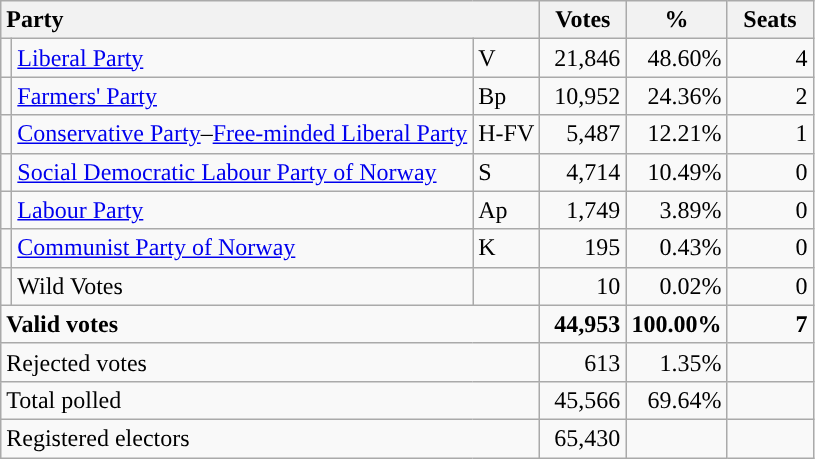<table class="wikitable" border="1" style="text-align:right;">
<tr>
<th style="text-align:left;" colspan=3>Party</th>
<th align=center width="50">Votes</th>
<th align=center width="50">%</th>
<th align=center width="50">Seats</th>
</tr>
<tr>
<td style="color:inherit;background:"></td>
<td align=left><a href='#'>Liberal Party</a></td>
<td align=left>V</td>
<td>21,846</td>
<td>48.60%</td>
<td>4</td>
</tr>
<tr>
<td style="color:inherit;background:"></td>
<td align=left><a href='#'>Farmers' Party</a></td>
<td align=left>Bp</td>
<td>10,952</td>
<td>24.36%</td>
<td>2</td>
</tr>
<tr>
<td></td>
<td align=left><a href='#'>Conservative Party</a>–<a href='#'>Free-minded Liberal Party</a></td>
<td align=left>H-FV</td>
<td>5,487</td>
<td>12.21%</td>
<td>1</td>
</tr>
<tr>
<td style="color:inherit;background:"></td>
<td align=left><a href='#'>Social Democratic Labour Party of Norway</a></td>
<td align=left>S</td>
<td>4,714</td>
<td>10.49%</td>
<td>0</td>
</tr>
<tr>
<td style="color:inherit;background:"></td>
<td align=left><a href='#'>Labour Party</a></td>
<td align=left>Ap</td>
<td>1,749</td>
<td>3.89%</td>
<td>0</td>
</tr>
<tr>
<td style="color:inherit;background:"></td>
<td align=left><a href='#'>Communist Party of Norway</a></td>
<td align=left>K</td>
<td>195</td>
<td>0.43%</td>
<td>0</td>
</tr>
<tr>
<td></td>
<td align=left>Wild Votes</td>
<td align=left></td>
<td>10</td>
<td>0.02%</td>
<td>0</td>
</tr>
<tr style="font-weight:bold">
<td align=left colspan=3>Valid votes</td>
<td>44,953</td>
<td>100.00%</td>
<td>7</td>
</tr>
<tr>
<td align=left colspan=3>Rejected votes</td>
<td>613</td>
<td>1.35%</td>
<td></td>
</tr>
<tr>
<td align=left colspan=3>Total polled</td>
<td>45,566</td>
<td>69.64%</td>
<td></td>
</tr>
<tr>
<td align=left colspan=3>Registered electors</td>
<td>65,430</td>
<td></td>
<td></td>
</tr>
</table>
